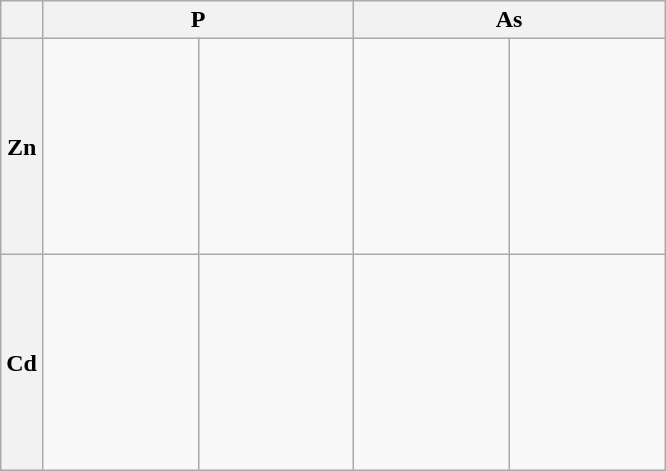<table class="wikitable">
<tr>
<th></th>
<th colspan="2" style="width: 200px;">P</th>
<th colspan="2" style="width: 200px;">As</th>
</tr>
<tr style="height: 9em;"|>
<th>Zn</th>
<td style="vertical-align:top;"></td>
<td style="vertical-align:top;"></td>
<td style="vertical-align:top;"></td>
<td style="vertical-align:top;"></td>
</tr>
<tr style="height: 9em;"|>
<th>Cd</th>
<td style="vertical-align:top;"></td>
<td style="vertical-align:top;"></td>
<td style="vertical-align:top;"></td>
<td style="vertical-align:top;"></td>
</tr>
</table>
